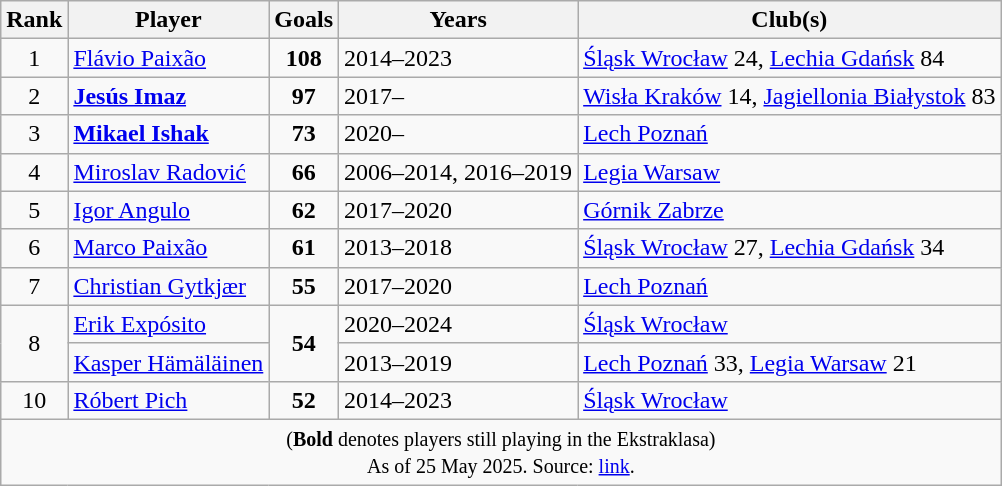<table class="wikitable" style="text-align:center">
<tr>
<th>Rank</th>
<th>Player</th>
<th>Goals</th>
<th>Years</th>
<th>Club(s)</th>
</tr>
<tr>
<td>1</td>
<td style="text-align: left;"> <a href='#'>Flávio Paixão</a></td>
<td><strong>108</strong></td>
<td style="text-align: left;">2014–2023</td>
<td style="text-align: left;"><a href='#'>Śląsk Wrocław</a> 24, <a href='#'>Lechia Gdańsk</a> 84</td>
</tr>
<tr>
<td>2</td>
<td style="text-align: left;"> <strong><a href='#'>Jesús Imaz</a></strong></td>
<td><strong>97</strong></td>
<td style="text-align: left;">2017–</td>
<td style="text-align: left;"><a href='#'>Wisła Kraków</a> 14, <a href='#'>Jagiellonia Białystok</a> 83</td>
</tr>
<tr>
<td>3</td>
<td style="text-align: left;"> <strong><a href='#'>Mikael Ishak</a></strong></td>
<td><strong>73</strong></td>
<td style="text-align: left;">2020–</td>
<td style="text-align: left;"><a href='#'>Lech Poznań</a></td>
</tr>
<tr>
<td>4</td>
<td style="text-align: left;">  <a href='#'>Miroslav Radović</a></td>
<td><strong>66</strong></td>
<td style="text-align: left;">2006–2014, 2016–2019</td>
<td style="text-align: left;"><a href='#'>Legia Warsaw</a></td>
</tr>
<tr>
<td>5</td>
<td style="text-align: left;"> <a href='#'>Igor Angulo</a></td>
<td><strong>62</strong></td>
<td style="text-align: left;">2017–2020</td>
<td style="text-align: left;"><a href='#'>Górnik Zabrze</a></td>
</tr>
<tr>
<td>6</td>
<td style="text-align: left;"> <a href='#'>Marco Paixão</a></td>
<td><strong>61</strong></td>
<td style="text-align: left;">2013–2018</td>
<td style="text-align: left;"><a href='#'>Śląsk Wrocław</a> 27, <a href='#'>Lechia Gdańsk</a> 34</td>
</tr>
<tr>
<td>7</td>
<td style="text-align: left;"> <a href='#'>Christian Gytkjær</a></td>
<td><strong>55</strong></td>
<td style="text-align: left;">2017–2020</td>
<td style="text-align: left;"><a href='#'>Lech Poznań</a></td>
</tr>
<tr>
<td rowspan=2>8</td>
<td style="text-align: left;"> <a href='#'>Erik Expósito</a></td>
<td rowspan="2"><strong>54</strong></td>
<td style="text-align: left;">2020–2024</td>
<td style="text-align: left;"><a href='#'>Śląsk Wrocław</a></td>
</tr>
<tr>
<td style="text-align: left;"> <a href='#'>Kasper Hämäläinen</a></td>
<td style="text-align: left;">2013–2019</td>
<td style="text-align: left;"><a href='#'>Lech Poznań</a> 33, <a href='#'>Legia Warsaw</a> 21</td>
</tr>
<tr>
<td>10</td>
<td style="text-align: left;"> <a href='#'>Róbert Pich</a></td>
<td><strong>52</strong></td>
<td style="text-align: left;">2014–2023</td>
<td style="text-align: left;"><a href='#'>Śląsk Wrocław</a></td>
</tr>
<tr>
<td colspan="5"><small> (<strong>Bold</strong> denotes players still playing in the Ekstraklasa)<br>As of 25 May 2025. Source: <a href='#'>link</a>. </small></td>
</tr>
</table>
